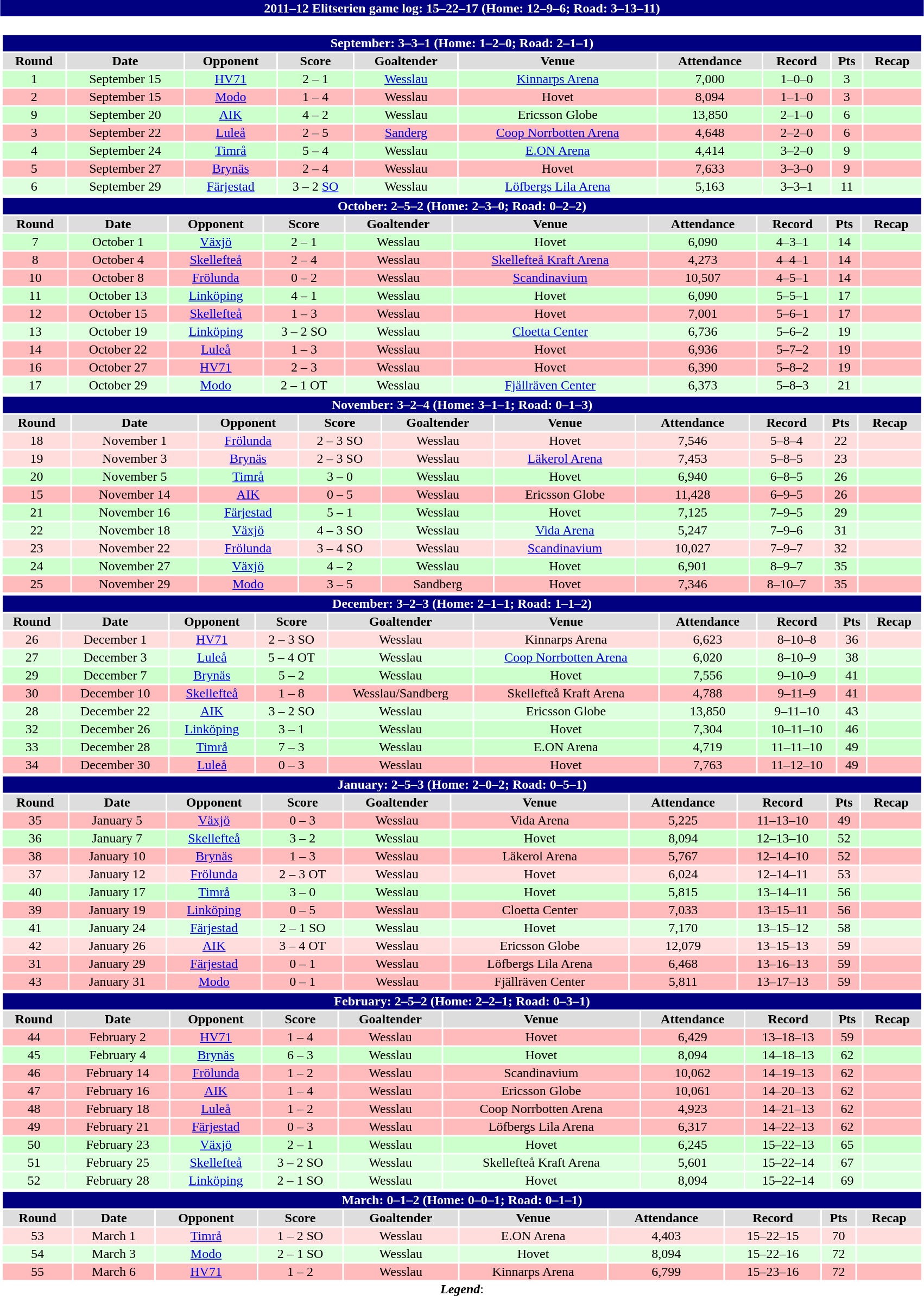<table class="toccolours" width=90% style="clear:both; margin:1.5em auto; text-align:center;">
<tr>
<th colspan=10 style="background:#000080; color: #ffffff;">2011–12 Elitserien game log: 15–22–17 (Home: 12–9–6; Road: 3–13–11)</th>
</tr>
<tr>
<td colspan=10><br><table class="toccolours collapsible collapsed" width=100%>
<tr>
<th colspan=10; style="background:#000080; color: #ffffff;">September: 3–3–1 (Home: 1–2–0; Road: 2–1–1)</th>
</tr>
<tr align="center"  bgcolor="#dddddd">
<td><strong>Round</strong></td>
<td><strong>Date</strong></td>
<td><strong>Opponent</strong></td>
<td><strong>Score</strong></td>
<td><strong>Goaltender</strong></td>
<td><strong>Venue</strong></td>
<td><strong>Attendance</strong></td>
<td><strong>Record</strong></td>
<td><strong>Pts</strong></td>
<td><strong>Recap</strong></td>
</tr>
<tr align="center" bgcolor=#CCFFCC>
<td>1</td>
<td>September 15</td>
<td><a href='#'>HV71</a></td>
<td>2 – 1</td>
<td><a href='#'>Wesslau</a></td>
<td><a href='#'>Kinnarps Arena</a></td>
<td>7,000</td>
<td>1–0–0</td>
<td>3</td>
<td></td>
</tr>
<tr align="center" bgcolor=#FFBBBB>
<td>2</td>
<td>September 15</td>
<td><a href='#'>Modo</a></td>
<td>1 – 4</td>
<td>Wesslau</td>
<td>Hovet</td>
<td>8,094</td>
<td>1–1–0</td>
<td>3</td>
<td></td>
</tr>
<tr align="center" bgcolor=#CCFFCC>
<td>9</td>
<td>September 20</td>
<td><a href='#'>AIK</a></td>
<td>4 – 2</td>
<td>Wesslau</td>
<td>Ericsson Globe</td>
<td>13,850</td>
<td>2–1–0</td>
<td>6</td>
<td></td>
</tr>
<tr align="center" bgcolor=#FFBBBB>
<td>3</td>
<td>September 22</td>
<td><a href='#'>Luleå</a></td>
<td>2 – 5</td>
<td><a href='#'>Sanderg</a></td>
<td><a href='#'>Coop Norrbotten Arena</a></td>
<td>4,648</td>
<td>2–2–0</td>
<td>6</td>
<td></td>
</tr>
<tr align="center" bgcolor=#CCFFCC>
<td>4</td>
<td>September 24</td>
<td><a href='#'>Timrå</a></td>
<td>5 – 4</td>
<td>Wesslau</td>
<td><a href='#'>E.ON Arena</a></td>
<td>4,414</td>
<td>3–2–0</td>
<td>9</td>
<td></td>
</tr>
<tr align="center" bgcolor=#FFBBBB>
<td>5</td>
<td>September 27</td>
<td><a href='#'>Brynäs</a></td>
<td>2 – 4</td>
<td>Wesslau</td>
<td>Hovet</td>
<td>7,633</td>
<td>3–3–0</td>
<td>9</td>
<td></td>
</tr>
<tr align="center" bgcolor=#DDFFDD>
<td>6</td>
<td>September 29</td>
<td><a href='#'>Färjestad</a></td>
<td>3 – 2 <a href='#'>SO</a></td>
<td>Wesslau</td>
<td><a href='#'>Löfbergs Lila Arena</a></td>
<td>5,163</td>
<td>3–3–1</td>
<td>11</td>
<td></td>
</tr>
</table>
<table class="toccolours collapsible collapsed" width=100%>
<tr>
<th colspan=10; style="background:#000080; color: #ffffff;">October: 2–5–2 (Home: 2–3–0; Road: 0–2–2)</th>
</tr>
<tr align="center"  bgcolor="#dddddd">
<td><strong>Round</strong></td>
<td><strong>Date</strong></td>
<td><strong>Opponent</strong></td>
<td><strong>Score</strong></td>
<td><strong>Goaltender</strong></td>
<td><strong>Venue</strong></td>
<td><strong>Attendance</strong></td>
<td><strong>Record</strong></td>
<td><strong>Pts</strong></td>
<td><strong>Recap</strong></td>
</tr>
<tr align="center" bgcolor=CCFFCC>
<td>7</td>
<td>October 1</td>
<td><a href='#'>Växjö</a></td>
<td>2 – 1</td>
<td>Wesslau</td>
<td>Hovet</td>
<td>6,090</td>
<td>4–3–1</td>
<td>14</td>
<td></td>
</tr>
<tr align="center" bgcolor=#FFBBBB>
<td>8</td>
<td>October 4</td>
<td><a href='#'>Skellefteå</a></td>
<td>2 – 4</td>
<td>Wesslau</td>
<td><a href='#'>Skellefteå Kraft Arena</a></td>
<td>4,273</td>
<td>4–4–1</td>
<td>14</td>
<td></td>
</tr>
<tr align="center" bgcolor=#FFBBBB>
<td>10</td>
<td>October 8</td>
<td><a href='#'>Frölunda</a></td>
<td>0 – 2</td>
<td>Wesslau</td>
<td><a href='#'>Scandinavium</a></td>
<td>10,507</td>
<td>4–5–1</td>
<td>14</td>
<td></td>
</tr>
<tr align="center" bgcolor=#CCFFCC>
<td>11</td>
<td>October 13</td>
<td><a href='#'>Linköping</a></td>
<td>4 – 1</td>
<td>Wesslau</td>
<td>Hovet</td>
<td>6,090</td>
<td>5–5–1</td>
<td>17</td>
<td></td>
</tr>
<tr align="center" bgcolor=#FFBBBB>
<td>12</td>
<td>October 15</td>
<td><a href='#'>Skellefteå</a></td>
<td>1 – 3</td>
<td>Wesslau</td>
<td>Hovet</td>
<td>7,001</td>
<td>5–6–1</td>
<td>17</td>
<td></td>
</tr>
<tr align="center" bgcolor=#DDFFDD>
<td>13</td>
<td>October 19</td>
<td><a href='#'>Linköping</a></td>
<td>3 – 2 SO</td>
<td>Wesslau</td>
<td><a href='#'>Cloetta Center</a></td>
<td>6,736</td>
<td>5–6–2</td>
<td>19</td>
<td></td>
</tr>
<tr align="center" bgcolor=#FFBBBB>
<td>14</td>
<td>October 22</td>
<td><a href='#'>Luleå</a></td>
<td>1 – 3</td>
<td>Wesslau</td>
<td>Hovet</td>
<td>6,936</td>
<td>5–7–2</td>
<td>19</td>
<td></td>
</tr>
<tr align="center" bgcolor=FFBBBB>
<td>16</td>
<td>October 27</td>
<td><a href='#'>HV71</a></td>
<td>2 – 3</td>
<td>Wesslau</td>
<td>Hovet</td>
<td>6,390</td>
<td>5–8–2</td>
<td>19</td>
<td></td>
</tr>
<tr align="center" bgcolor=#DDFFDD>
<td>17</td>
<td>October 29</td>
<td><a href='#'>Modo</a></td>
<td>2 – 1 OT</td>
<td>Wesslau</td>
<td><a href='#'>Fjällräven Center</a></td>
<td>6,373</td>
<td>5–8–3</td>
<td>21</td>
<td></td>
</tr>
</table>
<table class="toccolours collapsible collapsed" width=100%>
<tr>
<th colspan=10; style="background:#000080; color: #ffffff;">November: 3–2–4 (Home: 3–1–1; Road: 0–1–3)</th>
</tr>
<tr align="center"  bgcolor="#dddddd">
<td><strong>Round</strong></td>
<td><strong>Date</strong></td>
<td><strong>Opponent</strong></td>
<td><strong>Score</strong></td>
<td><strong>Goaltender</strong></td>
<td><strong>Venue</strong></td>
<td><strong>Attendance</strong></td>
<td><strong>Record</strong></td>
<td><strong>Pts</strong></td>
<td><strong>Recap</strong></td>
</tr>
<tr align="center" bgcolor=#FFDDDD>
<td>18</td>
<td>November 1</td>
<td><a href='#'>Frölunda</a></td>
<td>2 – 3 SO</td>
<td>Wesslau</td>
<td>Hovet</td>
<td>7,546</td>
<td>5–8–4</td>
<td>22</td>
<td></td>
</tr>
<tr align="center" bgcolor=FFDDDD>
<td>19</td>
<td>November 3</td>
<td><a href='#'>Brynäs</a></td>
<td>2 – 3 SO</td>
<td>Wesslau</td>
<td><a href='#'>Läkerol Arena</a></td>
<td>7,453</td>
<td>5–8–5</td>
<td>23</td>
<td></td>
</tr>
<tr align="center" bgcolor=#CCFFCC>
<td>20</td>
<td>November 5</td>
<td><a href='#'>Timrå</a></td>
<td>3 – 0</td>
<td>Wesslau</td>
<td>Hovet</td>
<td>6,940</td>
<td>6–8–5</td>
<td>26</td>
<td></td>
</tr>
<tr align="center" bgcolor=#FFBBBB>
<td>15</td>
<td>November 14</td>
<td><a href='#'>AIK</a></td>
<td>0 – 5</td>
<td>Wesslau</td>
<td>Ericsson Globe</td>
<td>11,428</td>
<td>6–9–5</td>
<td>26</td>
<td></td>
</tr>
<tr align="center" bgcolor=#CCFFCC>
<td>21</td>
<td>November 16</td>
<td><a href='#'>Färjestad</a></td>
<td>5 – 1</td>
<td>Wesslau</td>
<td>Hovet</td>
<td>7,125</td>
<td>7–9–5</td>
<td>29</td>
<td></td>
</tr>
<tr align="center" bgcolor=#DDFFDD>
<td>22</td>
<td>November 18</td>
<td><a href='#'>Växjö</a></td>
<td>4 – 3 SO</td>
<td>Wesslau</td>
<td><a href='#'>Vida Arena</a></td>
<td>5,247</td>
<td>7–9–6</td>
<td>31</td>
<td></td>
</tr>
<tr align="center" bgcolor=#FFDDDD>
<td>23</td>
<td>November 22</td>
<td><a href='#'>Frölunda</a></td>
<td>3 – 4 SO</td>
<td>Wesslau</td>
<td><a href='#'>Scandinavium</a></td>
<td>10,027</td>
<td>7–9–7</td>
<td>32</td>
<td></td>
</tr>
<tr align="center" bgcolor=#CCFFCC>
<td>24</td>
<td>November 27</td>
<td><a href='#'>Växjö</a></td>
<td>4 – 2</td>
<td>Wesslau</td>
<td>Hovet</td>
<td>6,901</td>
<td>8–9–7</td>
<td>35</td>
<td></td>
</tr>
<tr align="center" bgcolor=#FFBBBB>
<td>25</td>
<td>November 29</td>
<td><a href='#'>Modo</a></td>
<td>3 – 5</td>
<td>Sandberg</td>
<td>Hovet</td>
<td>7,346</td>
<td>8–10–7</td>
<td>35</td>
<td></td>
</tr>
</table>
<table class="toccolours collapsible collapsed" width=100%>
<tr>
<th colspan=10; style="background:#000080; color: #ffffff;">December: 3–2–3 (Home: 2–1–1; Road: 1–1–2)</th>
</tr>
<tr align="center"  bgcolor="#dddddd">
<td><strong>Round</strong></td>
<td><strong>Date</strong></td>
<td><strong>Opponent</strong></td>
<td><strong>Score</strong></td>
<td><strong>Goaltender</strong></td>
<td><strong>Venue</strong></td>
<td><strong>Attendance</strong></td>
<td><strong>Record</strong></td>
<td><strong>Pts</strong></td>
<td><strong>Recap</strong></td>
</tr>
<tr align="center" bgcolor=#FFDDDD>
<td>26</td>
<td>December 1</td>
<td><a href='#'>HV71</a></td>
<td>2 – 3 SO</td>
<td>Wesslau</td>
<td>Kinnarps Arena</td>
<td>6,623</td>
<td>8–10–8</td>
<td>36</td>
<td></td>
</tr>
<tr align="center" bgcolor=DDFFDD>
<td>27</td>
<td>December 3</td>
<td><a href='#'>Luleå</a></td>
<td>5 – 4 OT</td>
<td>Wesslau</td>
<td><a href='#'>Coop Norrbotten Arena</a></td>
<td>6,020</td>
<td>8–10–9</td>
<td>38</td>
<td></td>
</tr>
<tr align="center" bgcolor=#CCFFCC>
<td>29</td>
<td>December 7</td>
<td><a href='#'>Brynäs</a></td>
<td>5 – 2</td>
<td>Wesslau</td>
<td>Hovet</td>
<td>7,556</td>
<td>9–10–9</td>
<td>41</td>
<td></td>
</tr>
<tr align="center" bgcolor=FFBBBB>
<td>30</td>
<td>December 10</td>
<td><a href='#'>Skellefteå</a></td>
<td>1 – 8</td>
<td>Wesslau/Sandberg</td>
<td>Skellefteå Kraft Arena</td>
<td>4,788</td>
<td>9–11–9</td>
<td>41</td>
<td></td>
</tr>
<tr align="center" bgcolor=#DDFFDD>
<td>28</td>
<td>December 22</td>
<td><a href='#'>AIK</a></td>
<td>3 – 2 SO</td>
<td>Wesslau</td>
<td>Ericsson Globe</td>
<td>13,850</td>
<td>9–11–10</td>
<td>43</td>
<td></td>
</tr>
<tr align="center" bgcolor=#CCFFCC>
<td>32</td>
<td>December 26</td>
<td><a href='#'>Linköping</a></td>
<td>3 – 1</td>
<td>Wesslau</td>
<td>Hovet</td>
<td>7,304</td>
<td>10–11–10</td>
<td>46</td>
<td></td>
</tr>
<tr align="center" bgcolor=#CCFFCC>
<td>33</td>
<td>December 28</td>
<td><a href='#'>Timrå</a></td>
<td>7 – 3</td>
<td>Wesslau</td>
<td>E.ON Arena</td>
<td>4,719</td>
<td>11–11–10</td>
<td>49</td>
<td></td>
</tr>
<tr align="center" bgcolor=#FFBBBB>
<td>34</td>
<td>December 30</td>
<td><a href='#'>Luleå</a></td>
<td>0 – 3</td>
<td>Wesslau</td>
<td>Hovet</td>
<td>7,763</td>
<td>11–12–10</td>
<td>49</td>
<td></td>
</tr>
</table>
<table class="toccolours collapsible collapsed" width=100%>
<tr>
<th colspan=10; style="background:#000080; color: #ffffff;">January: 2–5–3 (Home: 2–0–2; Road: 0–5–1)</th>
</tr>
<tr align="center"  bgcolor="#dddddd">
<td><strong>Round</strong></td>
<td><strong>Date</strong></td>
<td><strong>Opponent</strong></td>
<td><strong>Score</strong></td>
<td><strong>Goaltender</strong></td>
<td><strong>Venue</strong></td>
<td><strong>Attendance</strong></td>
<td><strong>Record</strong></td>
<td><strong>Pts</strong></td>
<td><strong>Recap</strong></td>
</tr>
<tr align="center" bgcolor=#FFBBBB>
<td>35</td>
<td>January 5</td>
<td><a href='#'>Växjö</a></td>
<td>0 – 3</td>
<td>Wesslau</td>
<td>Vida Arena</td>
<td>5,225</td>
<td>11–13–10</td>
<td>49</td>
<td></td>
</tr>
<tr align="center" bgcolor=#CCFFCC>
<td>36</td>
<td>January 7</td>
<td><a href='#'>Skellefteå</a></td>
<td>3 – 2</td>
<td>Wesslau</td>
<td>Hovet</td>
<td>8,094</td>
<td>12–13–10</td>
<td>52</td>
<td></td>
</tr>
<tr align="center" bgcolor=#FFBBBB>
<td>38</td>
<td>January 10</td>
<td><a href='#'>Brynäs</a></td>
<td>1 – 3</td>
<td>Wesslau</td>
<td>Läkerol Arena</td>
<td>5,767</td>
<td>12–14–10</td>
<td>52</td>
<td></td>
</tr>
<tr align="center" bgcolor=#FFDDDD>
<td>37</td>
<td>January 12</td>
<td><a href='#'>Frölunda</a></td>
<td>2 – 3 OT</td>
<td>Wesslau</td>
<td>Hovet</td>
<td>6,024</td>
<td>12–14–11</td>
<td>53</td>
<td></td>
</tr>
<tr align="center" bgcolor=#CCFFCC>
<td>40</td>
<td>January 17</td>
<td><a href='#'>Timrå</a></td>
<td>3 – 0</td>
<td>Wesslau</td>
<td>Hovet</td>
<td>5,815</td>
<td>13–14–11</td>
<td>56</td>
<td></td>
</tr>
<tr align="center" bgcolor=#FFBBBB>
<td>39</td>
<td>January 19</td>
<td><a href='#'>Linköping</a></td>
<td>0 – 5</td>
<td>Wesslau</td>
<td>Cloetta Center</td>
<td>7,033</td>
<td>13–15–11</td>
<td>56</td>
<td></td>
</tr>
<tr align="center" bgcolor=#DDFFDD>
<td>41</td>
<td>January 24</td>
<td><a href='#'>Färjestad</a></td>
<td>2 – 1 SO</td>
<td>Wesslau</td>
<td>Hovet</td>
<td>7,170</td>
<td>13–15–12</td>
<td>58</td>
<td></td>
</tr>
<tr align="center" bgcolor=#FFDDDD>
<td>42</td>
<td>January 26</td>
<td><a href='#'>AIK</a></td>
<td>3 – 4 OT</td>
<td>Wesslau</td>
<td>Ericsson Globe</td>
<td>12,079</td>
<td>13–15–13</td>
<td>59</td>
<td></td>
</tr>
<tr align="center" bgcolor=#FFBBBB>
<td>31</td>
<td>January 29</td>
<td><a href='#'>Färjestad</a></td>
<td>0 – 1</td>
<td>Wesslau</td>
<td>Löfbergs Lila Arena</td>
<td>6,468</td>
<td>13–16–13</td>
<td>59</td>
<td></td>
</tr>
<tr align="center" bgcolor=#FFBBBB>
<td>43</td>
<td>January 31</td>
<td><a href='#'>Modo</a></td>
<td>0 – 1</td>
<td>Wesslau</td>
<td>Fjällräven Center</td>
<td>5,811</td>
<td>13–17–13</td>
<td>59</td>
<td></td>
</tr>
</table>
<table class="toccolours collapsible collapsed" width=100%>
<tr>
<th colspan=10; style="background:#000080; color: #ffffff;">February: 2–5–2 (Home: 2–2–1; Road: 0–3–1)</th>
</tr>
<tr align="center"  bgcolor="#dddddd">
<td><strong>Round</strong></td>
<td><strong>Date</strong></td>
<td><strong>Opponent</strong></td>
<td><strong>Score</strong></td>
<td><strong>Goaltender</strong></td>
<td><strong>Venue</strong></td>
<td><strong>Attendance</strong></td>
<td><strong>Record</strong></td>
<td><strong>Pts</strong></td>
<td><strong>Recap</strong></td>
</tr>
<tr align="center" bgcolor=#FFBBBB>
<td>44</td>
<td>February 2</td>
<td><a href='#'>HV71</a></td>
<td>1 – 4</td>
<td>Wesslau</td>
<td>Hovet</td>
<td>6,429</td>
<td>13–18–13</td>
<td>59</td>
<td></td>
</tr>
<tr align="center" bgcolor=#CCFFCC>
<td>45</td>
<td>February 4</td>
<td><a href='#'>Brynäs</a></td>
<td>6 – 3</td>
<td>Wesslau</td>
<td>Hovet</td>
<td>8,094</td>
<td>14–18–13</td>
<td>62</td>
<td></td>
</tr>
<tr align="center" bgcolor=#FFBBBB>
<td>46</td>
<td>February 14</td>
<td><a href='#'>Frölunda</a></td>
<td>1 – 2</td>
<td>Wesslau</td>
<td>Scandinavium</td>
<td>10,062</td>
<td>14–19–13</td>
<td>62</td>
<td></td>
</tr>
<tr align="center" bgcolor=#FFBBBB>
<td>47</td>
<td>February 16</td>
<td><a href='#'>AIK</a></td>
<td>1 – 4</td>
<td>Wesslau</td>
<td>Ericsson Globe</td>
<td>10,061</td>
<td>14–20–13</td>
<td>62</td>
<td></td>
</tr>
<tr align="center" bgcolor=#FFBBBB>
<td>48</td>
<td>February 18</td>
<td><a href='#'>Luleå</a></td>
<td>1 – 2</td>
<td>Wesslau</td>
<td>Coop Norrbotten Arena</td>
<td>4,923</td>
<td>14–21–13</td>
<td>62</td>
<td></td>
</tr>
<tr align="center" bgcolor=#FFBBBB>
<td>49</td>
<td>February 21</td>
<td><a href='#'>Färjestad</a></td>
<td>0 – 3</td>
<td>Wesslau</td>
<td>Löfbergs Lila Arena</td>
<td>6,317</td>
<td>14–22–13</td>
<td>62</td>
<td></td>
</tr>
<tr align="center" bgcolor=#CCFFCC>
<td>50</td>
<td>February 23</td>
<td><a href='#'>Växjö</a></td>
<td>2 – 1</td>
<td>Wesslau</td>
<td>Hovet</td>
<td>6,245</td>
<td>15–22–13</td>
<td>65</td>
<td></td>
</tr>
<tr align="center" bgcolor=#DDFFDD>
<td>51</td>
<td>February 25</td>
<td><a href='#'>Skellefteå</a></td>
<td>3 – 2 SO</td>
<td>Wesslau</td>
<td>Skellefteå Kraft Arena</td>
<td>5,601</td>
<td>15–22–14</td>
<td>67</td>
<td></td>
</tr>
<tr align="center" bgcolor=#DDFFDD>
<td>52</td>
<td>February 28</td>
<td><a href='#'>Linköping</a></td>
<td>2 – 1 SO</td>
<td>Wesslau</td>
<td>Hovet</td>
<td>8,094</td>
<td>15–22–14</td>
<td>69</td>
<td></td>
</tr>
</table>
<table class="toccolours collapsible collapsed" width=100%>
<tr>
<th colspan=10; style="background:#000080; color: #ffffff;">March: 0–1–2 (Home: 0–0–1; Road: 0–1–1)</th>
</tr>
<tr align="center"  bgcolor="#dddddd">
<td><strong>Round</strong></td>
<td><strong>Date</strong></td>
<td><strong>Opponent</strong></td>
<td><strong>Score</strong></td>
<td><strong>Goaltender</strong></td>
<td><strong>Venue</strong></td>
<td><strong>Attendance</strong></td>
<td><strong>Record</strong></td>
<td><strong>Pts</strong></td>
<td><strong>Recap</strong></td>
</tr>
<tr align="center" bgcolor=#FFDDDD>
<td>53</td>
<td>March 1</td>
<td><a href='#'>Timrå</a></td>
<td>1 – 2 SO</td>
<td>Wesslau</td>
<td>E.ON Arena</td>
<td>4,403</td>
<td>15–22–15</td>
<td>70</td>
<td></td>
</tr>
<tr align="center" bgcolor=#DDFFDD>
<td>54</td>
<td>March 3</td>
<td><a href='#'>Modo</a></td>
<td>2 – 1 SO</td>
<td>Wesslau</td>
<td>Hovet</td>
<td>8,094</td>
<td>15–22–16</td>
<td>72</td>
<td></td>
</tr>
<tr align="center" bgcolor=#FFBBBB>
<td>55</td>
<td>March 6</td>
<td><a href='#'>HV71</a></td>
<td>1 – 2</td>
<td>Wesslau</td>
<td>Kinnarps Arena</td>
<td>6,799</td>
<td>15–23–16</td>
<td>72</td>
<td></td>
</tr>
</table>
<strong><em>Legend</em></strong>: 


</td>
</tr>
</table>
